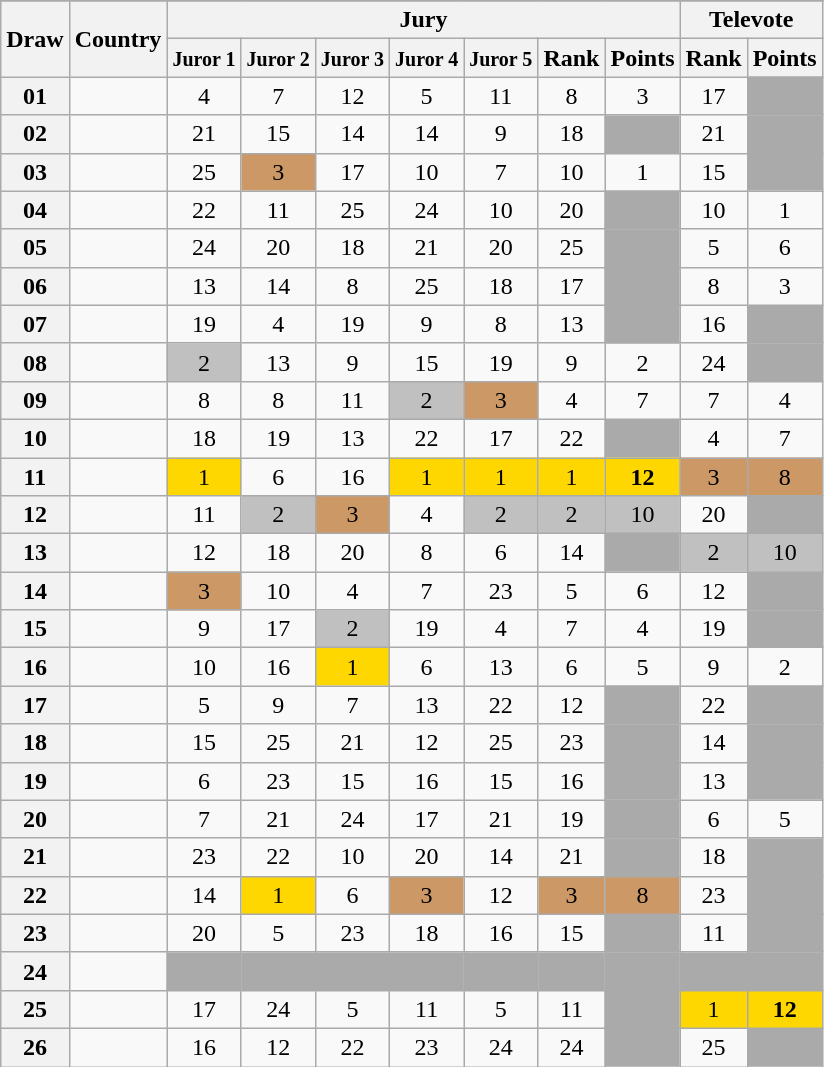<table class="sortable wikitable collapsible plainrowheaders" style="text-align:center;">
<tr>
</tr>
<tr>
<th scope="col" rowspan="2">Draw</th>
<th scope="col" rowspan="2">Country</th>
<th scope="col" colspan="7">Jury</th>
<th scope="col" colspan="2">Televote</th>
</tr>
<tr>
<th scope="col"><small>Juror 1</small></th>
<th scope="col"><small>Juror 2</small></th>
<th scope="col"><small>Juror 3</small></th>
<th scope="col"><small>Juror 4</small></th>
<th scope="col"><small>Juror 5</small></th>
<th scope="col">Rank</th>
<th scope="col">Points</th>
<th scope="col">Rank</th>
<th scope="col">Points</th>
</tr>
<tr>
<th scope="row" style="text-align:center;">01</th>
<td style="text-align:left;"></td>
<td>4</td>
<td>7</td>
<td>12</td>
<td>5</td>
<td>11</td>
<td>8</td>
<td>3</td>
<td>17</td>
<td style="background:#AAAAAA;"></td>
</tr>
<tr>
<th scope="row" style="text-align:center;">02</th>
<td style="text-align:left;"></td>
<td>21</td>
<td>15</td>
<td>14</td>
<td>14</td>
<td>9</td>
<td>18</td>
<td style="background:#AAAAAA;"></td>
<td>21</td>
<td style="background:#AAAAAA;"></td>
</tr>
<tr>
<th scope="row" style="text-align:center;">03</th>
<td style="text-align:left;"></td>
<td>25</td>
<td style="background:#CC9966;">3</td>
<td>17</td>
<td>10</td>
<td>7</td>
<td>10</td>
<td>1</td>
<td>15</td>
<td style="background:#AAAAAA;"></td>
</tr>
<tr>
<th scope="row" style="text-align:center;">04</th>
<td style="text-align:left;"></td>
<td>22</td>
<td>11</td>
<td>25</td>
<td>24</td>
<td>10</td>
<td>20</td>
<td style="background:#AAAAAA;"></td>
<td>10</td>
<td>1</td>
</tr>
<tr>
<th scope="row" style="text-align:center;">05</th>
<td style="text-align:left;"></td>
<td>24</td>
<td>20</td>
<td>18</td>
<td>21</td>
<td>20</td>
<td>25</td>
<td style="background:#AAAAAA;"></td>
<td>5</td>
<td>6</td>
</tr>
<tr>
<th scope="row" style="text-align:center;">06</th>
<td style="text-align:left;"></td>
<td>13</td>
<td>14</td>
<td>8</td>
<td>25</td>
<td>18</td>
<td>17</td>
<td style="background:#AAAAAA;"></td>
<td>8</td>
<td>3</td>
</tr>
<tr>
<th scope="row" style="text-align:center;">07</th>
<td style="text-align:left;"></td>
<td>19</td>
<td>4</td>
<td>19</td>
<td>9</td>
<td>8</td>
<td>13</td>
<td style="background:#AAAAAA;"></td>
<td>16</td>
<td style="background:#AAAAAA;"></td>
</tr>
<tr>
<th scope="row" style="text-align:center;">08</th>
<td style="text-align:left;"></td>
<td style="background:silver;">2</td>
<td>13</td>
<td>9</td>
<td>15</td>
<td>19</td>
<td>9</td>
<td>2</td>
<td>24</td>
<td style="background:#AAAAAA;"></td>
</tr>
<tr>
<th scope="row" style="text-align:center;">09</th>
<td style="text-align:left;"></td>
<td>8</td>
<td>8</td>
<td>11</td>
<td style="background:silver;">2</td>
<td style="background:#CC9966;">3</td>
<td>4</td>
<td>7</td>
<td>7</td>
<td>4</td>
</tr>
<tr>
<th scope="row" style="text-align:center;">10</th>
<td style="text-align:left;"></td>
<td>18</td>
<td>19</td>
<td>13</td>
<td>22</td>
<td>17</td>
<td>22</td>
<td style="background:#AAAAAA;"></td>
<td>4</td>
<td>7</td>
</tr>
<tr>
<th scope="row" style="text-align:center;">11</th>
<td style="text-align:left;"></td>
<td style="background:gold;">1</td>
<td>6</td>
<td>16</td>
<td style="background:gold;">1</td>
<td style="background:gold;">1</td>
<td style="background:gold;">1</td>
<td style="background:gold;"><strong>12</strong></td>
<td style="background:#CC9966;">3</td>
<td style="background:#CC9966;">8</td>
</tr>
<tr>
<th scope="row" style="text-align:center;">12</th>
<td style="text-align:left;"></td>
<td>11</td>
<td style="background:silver;">2</td>
<td style="background:#CC9966;">3</td>
<td>4</td>
<td style="background:silver;">2</td>
<td style="background:silver;">2</td>
<td style="background:silver;">10</td>
<td>20</td>
<td style="background:#AAAAAA;"></td>
</tr>
<tr>
<th scope="row" style="text-align:center;">13</th>
<td style="text-align:left;"></td>
<td>12</td>
<td>18</td>
<td>20</td>
<td>8</td>
<td>6</td>
<td>14</td>
<td style="background:#AAAAAA;"></td>
<td style="background:silver;">2</td>
<td style="background:silver;">10</td>
</tr>
<tr>
<th scope="row" style="text-align:center;">14</th>
<td style="text-align:left;"></td>
<td style="background:#CC9966;">3</td>
<td>10</td>
<td>4</td>
<td>7</td>
<td>23</td>
<td>5</td>
<td>6</td>
<td>12</td>
<td style="background:#AAAAAA;"></td>
</tr>
<tr>
<th scope="row" style="text-align:center;">15</th>
<td style="text-align:left;"></td>
<td>9</td>
<td>17</td>
<td style="background:silver;">2</td>
<td>19</td>
<td>4</td>
<td>7</td>
<td>4</td>
<td>19</td>
<td style="background:#AAAAAA;"></td>
</tr>
<tr>
<th scope="row" style="text-align:center;">16</th>
<td style="text-align:left;"></td>
<td>10</td>
<td>16</td>
<td style="background:gold;">1</td>
<td>6</td>
<td>13</td>
<td>6</td>
<td>5</td>
<td>9</td>
<td>2</td>
</tr>
<tr>
<th scope="row" style="text-align:center;">17</th>
<td style="text-align:left;"></td>
<td>5</td>
<td>9</td>
<td>7</td>
<td>13</td>
<td>22</td>
<td>12</td>
<td style="background:#AAAAAA;"></td>
<td>22</td>
<td style="background:#AAAAAA;"></td>
</tr>
<tr>
<th scope="row" style="text-align:center;">18</th>
<td style="text-align:left;"></td>
<td>15</td>
<td>25</td>
<td>21</td>
<td>12</td>
<td>25</td>
<td>23</td>
<td style="background:#AAAAAA;"></td>
<td>14</td>
<td style="background:#AAAAAA;"></td>
</tr>
<tr>
<th scope="row" style="text-align:center;">19</th>
<td style="text-align:left;"></td>
<td>6</td>
<td>23</td>
<td>15</td>
<td>16</td>
<td>15</td>
<td>16</td>
<td style="background:#AAAAAA;"></td>
<td>13</td>
<td style="background:#AAAAAA;"></td>
</tr>
<tr>
<th scope="row" style="text-align:center;">20</th>
<td style="text-align:left;"></td>
<td>7</td>
<td>21</td>
<td>24</td>
<td>17</td>
<td>21</td>
<td>19</td>
<td style="background:#AAAAAA;"></td>
<td>6</td>
<td>5</td>
</tr>
<tr>
<th scope="row" style="text-align:center;">21</th>
<td style="text-align:left;"></td>
<td>23</td>
<td>22</td>
<td>10</td>
<td>20</td>
<td>14</td>
<td>21</td>
<td style="background:#AAAAAA;"></td>
<td>18</td>
<td style="background:#AAAAAA;"></td>
</tr>
<tr>
<th scope="row" style="text-align:center;">22</th>
<td style="text-align:left;"></td>
<td>14</td>
<td style="background:gold;">1</td>
<td>6</td>
<td style="background:#CC9966;">3</td>
<td>12</td>
<td style="background:#CC9966;">3</td>
<td style="background:#CC9966;">8</td>
<td>23</td>
<td style="background:#AAAAAA;"></td>
</tr>
<tr>
<th scope="row" style="text-align:center;">23</th>
<td style="text-align:left;"></td>
<td>20</td>
<td>5</td>
<td>23</td>
<td>18</td>
<td>16</td>
<td>15</td>
<td style="background:#AAAAAA;"></td>
<td>11</td>
<td style="background:#AAAAAA;"></td>
</tr>
<tr class="sortbottom">
<th scope="row" style="text-align:center;">24</th>
<td style="text-align:left;"></td>
<td style="background:#AAAAAA;"></td>
<td style="background:#AAAAAA;"></td>
<td style="background:#AAAAAA;"></td>
<td style="background:#AAAAAA;"></td>
<td style="background:#AAAAAA;"></td>
<td style="background:#AAAAAA;"></td>
<td style="background:#AAAAAA;"></td>
<td style="background:#AAAAAA;"></td>
<td style="background:#AAAAAA;"></td>
</tr>
<tr>
<th scope="row" style="text-align:center;">25</th>
<td style="text-align:left;"></td>
<td>17</td>
<td>24</td>
<td>5</td>
<td>11</td>
<td>5</td>
<td>11</td>
<td style="background:#AAAAAA;"></td>
<td style="background:gold;">1</td>
<td style="background:gold;"><strong>12</strong></td>
</tr>
<tr>
<th scope="row" style="text-align:center;">26</th>
<td style="text-align:left;"></td>
<td>16</td>
<td>12</td>
<td>22</td>
<td>23</td>
<td>24</td>
<td>24</td>
<td style="background:#AAAAAA;"></td>
<td>25</td>
<td style="background:#AAAAAA;"></td>
</tr>
</table>
